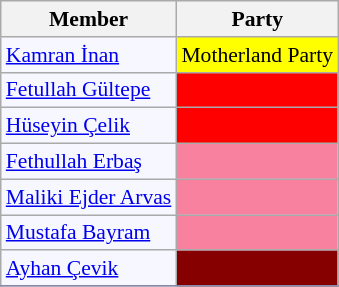<table class=wikitable style="border:1px solid #8888aa; background-color:#f7f8ff; padding:0px; font-size:90%;">
<tr>
<th>Member</th>
<th>Party</th>
</tr>
<tr>
<td><a href='#'>Kamran İnan</a></td>
<td style="background: #ffff00">Motherland Party</td>
</tr>
<tr>
<td><a href='#'>Fetullah Gültepe</a></td>
<td style="background: #ff0000"></td>
</tr>
<tr>
<td><a href='#'>Hüseyin Çelik</a></td>
<td style="background: #ff0000"></td>
</tr>
<tr>
<td><a href='#'>Fethullah Erbaş</a></td>
<td style="background: #F7819F"></td>
</tr>
<tr>
<td><a href='#'>Maliki Ejder Arvas</a></td>
<td style="background: #F7819F"></td>
</tr>
<tr>
<td><a href='#'>Mustafa Bayram</a></td>
<td style="background: #F7819F"></td>
</tr>
<tr>
<td><a href='#'>Ayhan Çevik</a></td>
<td style="background: #870000"></td>
</tr>
<tr>
</tr>
</table>
